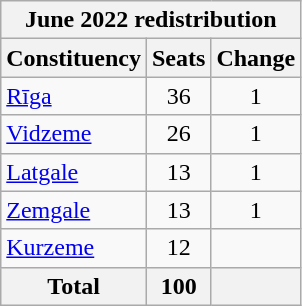<table class="wikitable" style="align=center;">
<tr>
<th colspan="3">June 2022 redistribution</th>
</tr>
<tr>
<th>Constituency</th>
<th>Seats</th>
<th>Change</th>
</tr>
<tr>
<td><a href='#'>Rīga</a></td>
<td align="center">36</td>
<td align="center"> 1</td>
</tr>
<tr>
<td><a href='#'>Vidzeme</a></td>
<td align="center">26</td>
<td align="center"> 1</td>
</tr>
<tr>
<td><a href='#'>Latgale</a></td>
<td align="center">13</td>
<td align="center"> 1</td>
</tr>
<tr>
<td><a href='#'>Zemgale</a></td>
<td align="center">13</td>
<td align="center"> 1</td>
</tr>
<tr>
<td><a href='#'>Kurzeme</a></td>
<td align="center">12</td>
<td align="center"></td>
</tr>
<tr>
<th>Total</th>
<th>100</th>
<th></th>
</tr>
</table>
